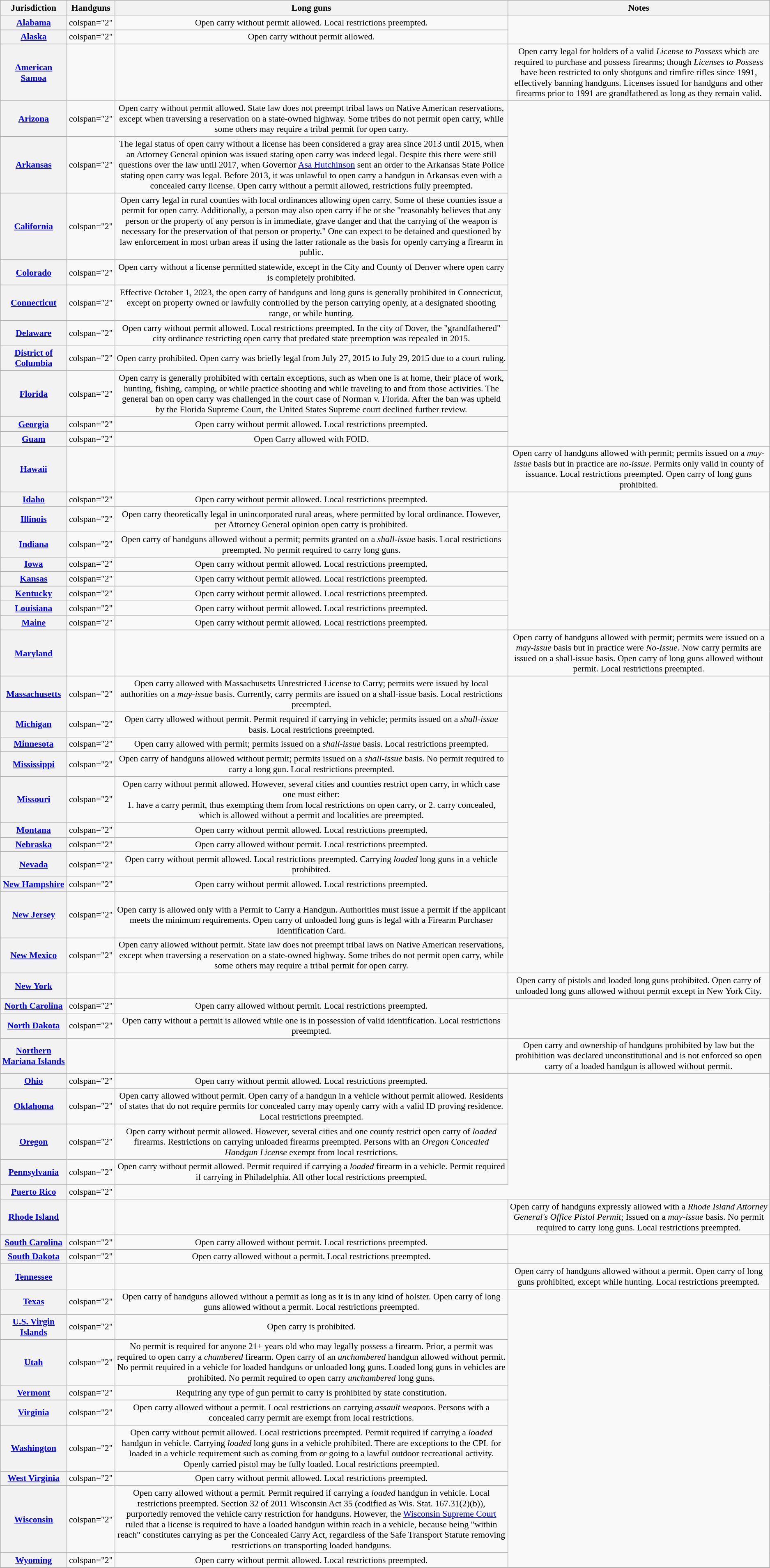<table class="wikitable mw-collapsible innercollapse plainrowheaders sortable" style="text-align:center;font-size:90%;">
<tr>
<th scope="col">Jurisdiction</th>
<th scope="col">Handguns</th>
<th scope="col">Long guns</th>
<th scope="col" class="unsortable">Notes</th>
</tr>
<tr>
<th scope="row"><a href='#'>Alabama</a></th>
<td>colspan="2" </td>
<td>Open carry without permit allowed. Local restrictions preempted.</td>
</tr>
<tr>
<th scope="row"><a href='#'>Alaska</a></th>
<td>colspan="2" </td>
<td>Open carry without permit allowed.</td>
</tr>
<tr>
<th scope="row"><a href='#'>American Samoa</a></th>
<td></td>
<td></td>
<td>Open carry legal for holders of a valid <em>License to Possess</em> which are required to purchase and possess firearms; though <em>Licenses to Possess</em> have been restricted to only shotguns and rimfire rifles since 1991, effectively banning handguns. Licenses issued for handguns and other firearms prior to 1991 are grandfathered as long as they remain valid.</td>
</tr>
<tr>
<th scope="row"><a href='#'>Arizona</a></th>
<td>colspan="2" </td>
<td>Open carry without permit allowed. State law does not preempt tribal laws on Native American reservations, except when traversing a reservation on a state-owned highway. Some tribes do not permit open carry, while some others may require a tribal permit for open carry.</td>
</tr>
<tr>
<th scope="row"><a href='#'>Arkansas</a></th>
<td>colspan="2" </td>
<td>The legal status of open carry without a license has been considered a gray area since 2013 until 2015, when an Attorney General opinion was issued stating open carry was indeed legal. Despite this there were still questions over the law until 2017, when Governor <a href='#'>Asa Hutchinson</a> sent an order to the Arkansas State Police stating open carry was legal. Before 2013, it was unlawful to open carry a handgun in Arkansas even with a concealed carry license. Open carry without a permit allowed, restrictions fully preempted.</td>
</tr>
<tr>
<th scope="row"><a href='#'>California</a></th>
<td>colspan="2" </td>
<td>Open carry legal in rural counties with local ordinances allowing open carry. Some of these counties issue a permit for open carry. Additionally, a person may also open carry if he or she "reasonably believes that any person or the property of any person is in immediate, grave danger and that the carrying of the weapon is necessary for the preservation of that person or property." One can expect to be detained and questioned by law enforcement in most urban areas if using the latter rationale as the basis for openly carrying a firearm in public.</td>
</tr>
<tr>
<th scope="row"><a href='#'>Colorado</a></th>
<td>colspan="2" </td>
<td>Open carry without a license permitted statewide, except in the City and County of Denver where open carry is completely prohibited.</td>
</tr>
<tr>
<th scope="row"><a href='#'>Connecticut</a></th>
<td>colspan="2"</td>
<td>Effective October 1, 2023, the open carry of handguns and long guns is generally prohibited in Connecticut, except on property owned or lawfully controlled by the person carrying openly, at a designated shooting range, or while hunting.</td>
</tr>
<tr>
<th scope="row"><a href='#'>Delaware</a></th>
<td>colspan="2" </td>
<td>Open carry without permit allowed. Local restrictions preempted. In the city of Dover, the "grandfathered" city ordinance restricting open carry that predated state preemption was repealed in 2015.</td>
</tr>
<tr>
<th scope="row"><a href='#'>District of Columbia</a></th>
<td>colspan="2" </td>
<td>Open carry prohibited. Open carry was briefly legal from July 27, 2015 to July 29, 2015 due to a court ruling.</td>
</tr>
<tr>
<th scope="row"><a href='#'>Florida</a></th>
<td>colspan="2" </td>
<td>Open carry is generally prohibited with certain exceptions, such as when one is at home, their place of work, hunting, fishing, camping, or while practice shooting and while traveling to and from those activities. The general ban on open carry was challenged in the court case of Norman v. Florida. After the ban was upheld by the Florida Supreme Court, the United States Supreme court declined further review.</td>
</tr>
<tr>
<th scope="row"><a href='#'>Georgia</a></th>
<td>colspan="2" </td>
<td>Open carry without permit allowed. Local restrictions preempted.</td>
</tr>
<tr>
<th scope="row"><a href='#'>Guam</a></th>
<td>colspan="2" </td>
<td>Open Carry allowed with FOID.</td>
</tr>
<tr>
<th scope="row"><a href='#'>Hawaii</a></th>
<td></td>
<td></td>
<td>Open carry of handguns allowed with permit; permits issued on a <em>may-issue</em> basis but in practice are <em>no-issue</em>. Permits only valid in county of issuance. Local restrictions preempted. Open carry of long guns prohibited.</td>
</tr>
<tr>
<th scope="row"><a href='#'>Idaho</a></th>
<td>colspan="2" </td>
<td>Open carry without permit allowed. Local restrictions preempted.</td>
</tr>
<tr>
<th scope="row"><a href='#'>Illinois</a></th>
<td>colspan="2" </td>
<td>Open carry theoretically legal in unincorporated rural areas, where permitted by local ordinance. However, per Attorney General opinion open carry is prohibited.</td>
</tr>
<tr>
<th scope="row"><a href='#'>Indiana</a></th>
<td>colspan="2" </td>
<td>Open carry of handguns allowed without a permit; permits granted on a <em>shall-issue</em> basis. Local restrictions preempted. No permit required to carry long guns.</td>
</tr>
<tr>
<th scope="row"><a href='#'>Iowa</a></th>
<td>colspan="2" </td>
<td>Open carry without permit allowed. Local restrictions preempted.</td>
</tr>
<tr>
<th scope="row"><a href='#'>Kansas</a></th>
<td>colspan="2" </td>
<td>Open carry without permit allowed. Local restrictions preempted.</td>
</tr>
<tr>
<th scope="row"><a href='#'>Kentucky</a></th>
<td>colspan="2" </td>
<td>Open carry without permit allowed. Local restrictions preempted.</td>
</tr>
<tr>
<th scope="row"><a href='#'>Louisiana</a></th>
<td>colspan="2" </td>
<td>Open carry without permit allowed. Local restrictions preempted.</td>
</tr>
<tr>
<th scope="row"><a href='#'>Maine</a></th>
<td>colspan="2" </td>
<td>Open carry without permit allowed. Local restrictions preempted.</td>
</tr>
<tr>
<th scope="row"><a href='#'>Maryland</a></th>
<td></td>
<td></td>
<td>Open carry of handguns allowed with permit; permits were issued on a <em>may-issue</em> basis but in practice were <em>No-Issue</em>. Now carry permits are issued on a shall-issue basis. Open carry of long guns allowed without permit. Local restrictions preempted.</td>
</tr>
<tr>
<th scope="row"><a href='#'>Massachusetts</a></th>
<td>colspan="2" </td>
<td>Open carry allowed with Massachusetts Unrestricted License to Carry; permits were issued by local authorities on a <em>may-issue</em> basis. Currently, carry permits are issued on a shall-issue basis. Local restrictions preempted.</td>
</tr>
<tr>
<th scope="row"><a href='#'>Michigan</a></th>
<td>colspan="2" </td>
<td>Open carry allowed without permit. Permit required if carrying in vehicle; permits issued on a <em>shall-issue</em> basis. Local restrictions preempted.<br></td>
</tr>
<tr>
<th scope="row"><a href='#'>Minnesota</a></th>
<td>colspan="2" </td>
<td>Open carry allowed with permit; permits issued on a <em>shall-issue</em> basis. Local restrictions preempted.</td>
</tr>
<tr>
<th scope="row"><a href='#'>Mississippi</a></th>
<td>colspan="2" </td>
<td>Open carry of handguns allowed without permit; permits issued on a <em>shall-issue</em> basis. No permit required to carry a long gun. Local restrictions preempted.</td>
</tr>
<tr>
<th scope="row"><a href='#'>Missouri</a></th>
<td>colspan="2" </td>
<td>Open carry without permit allowed. However, several cities and counties restrict open carry, in which case one must either:<br>1. have a carry permit, thus exempting them from local restrictions on open carry, or
2. carry concealed, which is allowed without a permit and localities are preempted.</td>
</tr>
<tr>
<th scope="row"><a href='#'>Montana</a></th>
<td>colspan="2" </td>
<td>Open carry without permit allowed. Local restrictions preempted.</td>
</tr>
<tr>
<th scope="row"><a href='#'>Nebraska</a></th>
<td>colspan="2" </td>
<td>Open carry allowed without permit. Local restrictions preempted.</td>
</tr>
<tr>
<th scope="row"><a href='#'>Nevada</a></th>
<td>colspan="2" </td>
<td>Open carry without permit allowed. Local restrictions preempted. Carrying <em>loaded</em> long guns in a vehicle prohibited.</td>
</tr>
<tr>
<th scope="row"><a href='#'>New Hampshire</a></th>
<td>colspan="2" </td>
<td>Open carry without permit allowed. Local restrictions preempted.</td>
</tr>
<tr>
<th scope="row"><a href='#'>New Jersey</a></th>
<td>colspan="2" </td>
<td><br>Open carry is allowed only with a Permit to Carry a Handgun. Authorities must issue a permit if the applicant meets the minimum requirements. Open carry of unloaded long guns is legal with a Firearm Purchaser Identification Card.</td>
</tr>
<tr>
<th scope="row"><a href='#'>New Mexico</a></th>
<td>colspan="2" </td>
<td>Open carry allowed without permit. State law does not preempt tribal laws on Native American reservations, except when traversing a reservation on a state-owned highway. Some tribes do not permit open carry, while some others may require a tribal permit for open carry.</td>
</tr>
<tr>
<th scope="row"><a href='#'>New York</a></th>
<td></td>
<td></td>
<td>Open carry of pistols and loaded long guns prohibited. Open carry of unloaded long guns allowed without permit except in New York City.</td>
</tr>
<tr>
<th scope="row"><a href='#'>North Carolina</a></th>
<td>colspan="2" </td>
<td>Open carry allowed without permit. Local restrictions preempted.</td>
</tr>
<tr>
<th scope="row"><a href='#'>North Dakota</a></th>
<td>colspan="2" </td>
<td>Open carry without a permit is allowed while one is in possession of valid identification. Local restrictions preempted.</td>
</tr>
<tr>
<th scope="row"><a href='#'>Northern Mariana Islands</a></th>
<td></td>
<td></td>
<td>Open carry and ownership of handguns prohibited by law but the prohibition was declared unconstitutional and is not enforced so open carry of a loaded handgun is allowed without permit.</td>
</tr>
<tr>
<th scope="row"><a href='#'>Ohio</a></th>
<td>colspan="2" </td>
<td>Open carry without permit allowed. Local restrictions preempted.</td>
</tr>
<tr>
<th scope="row"><a href='#'>Oklahoma</a></th>
<td>colspan="2" </td>
<td>Open carry allowed without permit. Open carry of a handgun in a vehicle without permit allowed. Residents of states that do not require permits for concealed carry may openly carry with a valid ID proving residence. Local restrictions preempted.</td>
</tr>
<tr>
<th scope="row"><a href='#'>Oregon</a></th>
<td>colspan="2" </td>
<td>Open carry without permit allowed. However, several cities and one county restrict open carry of <em>loaded</em> firearms. Restrictions on carrying unloaded firearms preempted. Persons with an <em>Oregon Concealed Handgun License</em> exempt from local restrictions.</td>
</tr>
<tr>
<th scope="row"><a href='#'>Pennsylvania</a></th>
<td>colspan="2" </td>
<td>Open carry without permit allowed. Permit required if carrying a <em>loaded</em> firearm in a vehicle. Permit required if carrying in Philadelphia. All other local restrictions preempted. </td>
</tr>
<tr>
<th scope="row"><a href='#'>Puerto Rico</a></th>
<td>colspan="2" </td>
</tr>
<tr>
<th scope="row"><a href='#'>Rhode Island</a></th>
<td></td>
<td></td>
<td>Open carry of handguns expressly allowed with a <em>Rhode Island Attorney General's Office Pistol Permit</em>; Issued on a <em>may-issue</em> basis. No permit required to carry long guns. Local restrictions preempted.</td>
</tr>
<tr>
<th scope="row"><a href='#'>South Carolina</a></th>
<td>colspan="2" </td>
<td>Open carry allowed without permit. Local restrictions preempted.</td>
</tr>
<tr>
<th scope="row"><a href='#'>South Dakota</a></th>
<td>colspan="2" </td>
<td>Open carry allowed without a permit. Local restrictions preempted.</td>
</tr>
<tr>
<th scope="row"><a href='#'>Tennessee</a></th>
<td></td>
<td></td>
<td>Open carry of handguns allowed without a permit. Open carry of long guns prohibited, except while hunting. Local restrictions preempted.</td>
</tr>
<tr>
<th scope="row"><a href='#'>Texas</a></th>
<td>colspan="2" </td>
<td>Open carry of handguns allowed without a permit as long as it is in any kind of holster. Open carry of long guns allowed without a permit. Local restrictions preempted.</td>
</tr>
<tr>
<th scope="row"><a href='#'>U.S. Virgin Islands</a></th>
<td>colspan="2" </td>
<td>Open carry is prohibited.</td>
</tr>
<tr>
<th scope="row"><a href='#'>Utah</a></th>
<td>colspan="2" </td>
<td>No permit is required for anyone 21+ years old who may legally possess a firearm. Prior, a permit was required to open carry a <em>chambered</em> firearm. Open carry of an <em>unchambered</em> handgun allowed without permit. No permit required in a vehicle for loaded handguns or unloaded long guns. Loaded long guns in vehicles are prohibited. No permit required to open carry <em>unchambered</em> long guns.</td>
</tr>
<tr>
<th scope="row"><a href='#'>Vermont</a></th>
<td>colspan="2" </td>
<td>Requiring any type of gun permit to carry is prohibited by state constitution.</td>
</tr>
<tr>
<th scope="row"><a href='#'>Virginia</a></th>
<td>colspan="2" </td>
<td>Open carry allowed without a permit. Local restrictions on carrying <em>assault weapons</em>. Persons with a concealed carry permit are exempt from local restrictions. </td>
</tr>
<tr>
<th scope="row"><a href='#'>Washington</a></th>
<td>colspan="2" </td>
<td>Open carry without permit allowed. Local restrictions preempted. Permit required if carrying a <em>loaded</em> handgun in vehicle. Carrying <em>loaded</em> long guns in a vehicle prohibited. There are exceptions to the CPL for loaded in a vehicle requirement such as coming from or going to a lawful outdoor recreational activity. Openly carried pistol may be fully loaded. Local restrictions preempted.</td>
</tr>
<tr>
<th scope="row"><a href='#'>West Virginia</a></th>
<td>colspan="2" </td>
<td>Open carry without permit allowed. Local restrictions preempted.</td>
</tr>
<tr>
<th scope="row"><a href='#'>Wisconsin</a></th>
<td>colspan="2" </td>
<td>Open carry allowed without a permit. Permit required if carrying a <em>loaded</em> handgun in vehicle. Local restrictions preempted. Section 32 of 2011 Wisconsin Act 35 (codified as Wis. Stat. 167.31(2)(b)), purportedly removed the vehicle carry restriction for handguns. However, the <a href='#'>Wisconsin Supreme Court</a> ruled that a license is required to have a loaded handgun within reach in a vehicle, because being "within reach" constitutes carrying as per the Concealed Carry Act, regardless of the Safe Transport Statute removing restrictions on transporting loaded handguns.</td>
</tr>
<tr>
<th scope="row"><a href='#'>Wyoming</a></th>
<td>colspan="2" </td>
<td>Open carry without permit allowed. Local restrictions preempted.</td>
</tr>
</table>
